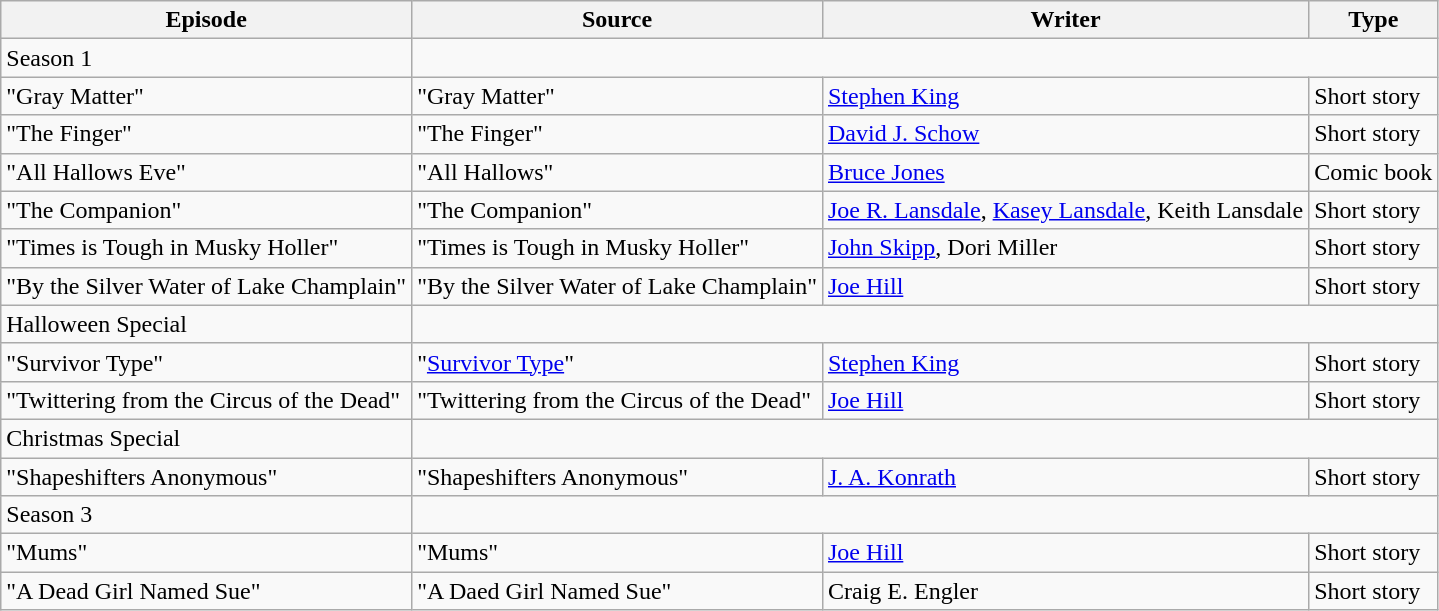<table class="wikitable">
<tr>
<th>Episode</th>
<th>Source</th>
<th>Writer</th>
<th>Type</th>
</tr>
<tr>
<td>Season 1</td>
</tr>
<tr>
<td>"Gray Matter"</td>
<td>"Gray Matter"</td>
<td><a href='#'>Stephen King</a></td>
<td>Short story</td>
</tr>
<tr>
<td>"The Finger"</td>
<td>"The Finger"</td>
<td><a href='#'>David J. Schow</a></td>
<td>Short story</td>
</tr>
<tr>
<td>"All Hallows Eve"</td>
<td>"All Hallows"</td>
<td><a href='#'>Bruce Jones</a></td>
<td>Comic book</td>
</tr>
<tr>
<td>"The Companion"</td>
<td>"The Companion"</td>
<td><a href='#'>Joe R. Lansdale</a>, <a href='#'>Kasey Lansdale</a>, Keith Lansdale</td>
<td>Short story</td>
</tr>
<tr>
<td>"Times is Tough in Musky Holler"</td>
<td>"Times is Tough in Musky Holler"</td>
<td><a href='#'>John Skipp</a>, Dori Miller</td>
<td>Short story</td>
</tr>
<tr>
<td>"By the Silver Water of Lake Champlain"</td>
<td>"By the Silver Water of Lake Champlain"</td>
<td><a href='#'>Joe Hill</a></td>
<td>Short story</td>
</tr>
<tr>
<td>Halloween Special</td>
</tr>
<tr>
<td>"Survivor Type"</td>
<td>"<a href='#'>Survivor Type</a>"</td>
<td><a href='#'>Stephen King</a></td>
<td>Short story</td>
</tr>
<tr>
<td>"Twittering from the Circus of the Dead"</td>
<td>"Twittering from the Circus of the Dead"</td>
<td><a href='#'>Joe Hill</a></td>
<td>Short story</td>
</tr>
<tr>
<td>Christmas Special</td>
</tr>
<tr>
<td>"Shapeshifters Anonymous"</td>
<td>"Shapeshifters Anonymous"</td>
<td><a href='#'>J. A. Konrath</a></td>
<td>Short story</td>
</tr>
<tr>
<td>Season 3</td>
</tr>
<tr>
<td>"Mums"</td>
<td>"Mums"</td>
<td><a href='#'>Joe Hill</a></td>
<td>Short story</td>
</tr>
<tr>
<td>"A Dead Girl Named Sue"</td>
<td>"A Daed Girl Named Sue"</td>
<td>Craig E. Engler</td>
<td>Short story</td>
</tr>
</table>
